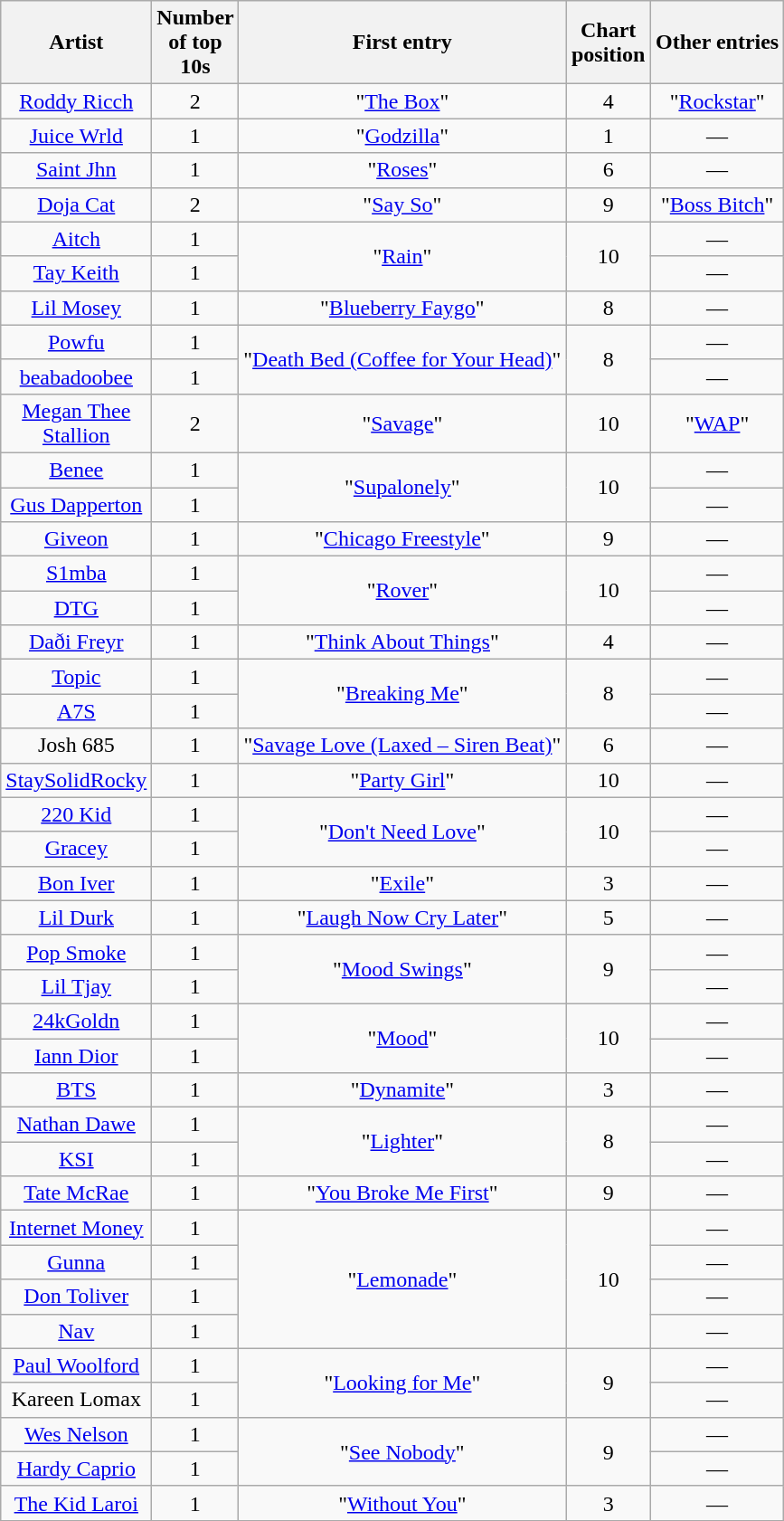<table class="wikitable sortable mw-collapsible mw-collapsed" rowspan="2" style="text-align:center;" background: #f6e39c;>
<tr>
<th scope="col" style="width:100px;">Artist</th>
<th scope="col" style="width:55px;" data-sort-type="number">Number of top 10s</th>
<th scope="col" style="text-align:center;">First entry</th>
<th scope="col" style="width:55px;" data-sort-type="number">Chart position</th>
<th scope="col" style="text-align:center;">Other entries</th>
</tr>
<tr>
<td><a href='#'>Roddy Ricch</a></td>
<td>2</td>
<td>"<a href='#'>The Box</a>"</td>
<td>4</td>
<td>"<a href='#'>Rockstar</a>"</td>
</tr>
<tr>
<td><a href='#'>Juice Wrld</a></td>
<td>1</td>
<td>"<a href='#'>Godzilla</a>"</td>
<td>1</td>
<td>—</td>
</tr>
<tr>
<td><a href='#'>Saint Jhn</a></td>
<td>1</td>
<td>"<a href='#'>Roses</a>"</td>
<td>6</td>
<td>—</td>
</tr>
<tr>
<td><a href='#'>Doja Cat</a></td>
<td>2</td>
<td>"<a href='#'>Say So</a>"</td>
<td>9</td>
<td>"<a href='#'>Boss Bitch</a>"</td>
</tr>
<tr>
<td><a href='#'>Aitch</a></td>
<td>1</td>
<td rowspan=2>"<a href='#'>Rain</a>"</td>
<td rowspan=2>10</td>
<td>—</td>
</tr>
<tr>
<td><a href='#'>Tay Keith</a></td>
<td>1</td>
<td>—</td>
</tr>
<tr>
<td><a href='#'>Lil Mosey</a></td>
<td>1</td>
<td>"<a href='#'>Blueberry Faygo</a>"</td>
<td>8</td>
<td>—</td>
</tr>
<tr>
<td><a href='#'>Powfu</a></td>
<td>1</td>
<td rowspan=2>"<a href='#'>Death Bed (Coffee for Your Head)</a>"</td>
<td rowspan=2>8</td>
<td>—</td>
</tr>
<tr>
<td><a href='#'>beabadoobee</a></td>
<td>1</td>
<td>—</td>
</tr>
<tr>
<td><a href='#'>Megan Thee Stallion</a></td>
<td>2</td>
<td>"<a href='#'>Savage</a>"</td>
<td>10</td>
<td>"<a href='#'>WAP</a>"</td>
</tr>
<tr>
<td><a href='#'>Benee</a></td>
<td>1</td>
<td rowspan=2>"<a href='#'>Supalonely</a>"</td>
<td rowspan=2>10</td>
<td>—</td>
</tr>
<tr>
<td><a href='#'>Gus Dapperton</a></td>
<td>1</td>
<td>—</td>
</tr>
<tr>
<td><a href='#'>Giveon</a></td>
<td>1</td>
<td>"<a href='#'>Chicago Freestyle</a>"</td>
<td>9</td>
<td>—</td>
</tr>
<tr>
<td><a href='#'>S1mba</a></td>
<td>1</td>
<td rowspan=2>"<a href='#'>Rover</a>"</td>
<td rowspan=2>10</td>
<td>—</td>
</tr>
<tr>
<td><a href='#'>DTG</a></td>
<td>1</td>
<td>—</td>
</tr>
<tr>
<td><a href='#'>Daði Freyr</a></td>
<td>1</td>
<td>"<a href='#'>Think About Things</a>"</td>
<td>4</td>
<td>—</td>
</tr>
<tr>
<td><a href='#'>Topic</a></td>
<td>1</td>
<td rowspan=2>"<a href='#'>Breaking Me</a>"</td>
<td rowspan=2>8</td>
<td>—</td>
</tr>
<tr>
<td><a href='#'>A7S</a></td>
<td>1</td>
<td>—</td>
</tr>
<tr>
<td>Josh 685</td>
<td>1</td>
<td>"<a href='#'>Savage Love (Laxed – Siren Beat)</a>"</td>
<td>6</td>
<td>—</td>
</tr>
<tr>
<td><a href='#'>StaySolidRocky</a></td>
<td>1</td>
<td>"<a href='#'>Party Girl</a>"</td>
<td>10</td>
<td>—</td>
</tr>
<tr>
<td><a href='#'>220 Kid</a></td>
<td>1</td>
<td rowspan=2>"<a href='#'>Don't Need Love</a>"</td>
<td rowspan=2>10</td>
<td>—</td>
</tr>
<tr>
<td><a href='#'>Gracey</a></td>
<td>1</td>
<td>—</td>
</tr>
<tr>
<td><a href='#'>Bon Iver</a></td>
<td>1</td>
<td>"<a href='#'>Exile</a>"</td>
<td>3</td>
<td>—</td>
</tr>
<tr>
<td><a href='#'>Lil Durk</a></td>
<td>1</td>
<td>"<a href='#'>Laugh Now Cry Later</a>"</td>
<td>5</td>
<td>—</td>
</tr>
<tr>
<td><a href='#'>Pop Smoke</a></td>
<td>1</td>
<td rowspan=2>"<a href='#'>Mood Swings</a>"</td>
<td rowspan=2>9</td>
<td>—</td>
</tr>
<tr>
<td><a href='#'>Lil Tjay</a></td>
<td>1</td>
<td>—</td>
</tr>
<tr>
<td><a href='#'>24kGoldn</a></td>
<td>1</td>
<td rowspan=2>"<a href='#'>Mood</a>"</td>
<td rowspan=2>10</td>
<td>—</td>
</tr>
<tr>
<td><a href='#'>Iann Dior</a></td>
<td>1</td>
<td>—</td>
</tr>
<tr>
<td><a href='#'>BTS</a></td>
<td>1</td>
<td>"<a href='#'>Dynamite</a>"</td>
<td>3</td>
<td>—</td>
</tr>
<tr>
<td><a href='#'>Nathan Dawe</a></td>
<td>1</td>
<td rowspan=2>"<a href='#'>Lighter</a>"</td>
<td rowspan=2>8</td>
<td>—</td>
</tr>
<tr>
<td><a href='#'>KSI</a></td>
<td>1</td>
<td>—</td>
</tr>
<tr>
<td><a href='#'>Tate McRae</a></td>
<td>1</td>
<td>"<a href='#'>You Broke Me First</a>"</td>
<td>9</td>
<td>—</td>
</tr>
<tr>
<td><a href='#'>Internet Money</a></td>
<td>1</td>
<td rowspan=4>"<a href='#'>Lemonade</a>"</td>
<td rowspan=4>10</td>
<td>—</td>
</tr>
<tr>
<td><a href='#'>Gunna</a></td>
<td>1</td>
<td>—</td>
</tr>
<tr>
<td><a href='#'>Don Toliver</a></td>
<td>1</td>
<td>—</td>
</tr>
<tr>
<td><a href='#'>Nav</a></td>
<td>1</td>
<td>—</td>
</tr>
<tr>
<td><a href='#'>Paul Woolford</a></td>
<td>1</td>
<td rowspan=2>"<a href='#'>Looking for Me</a>"</td>
<td rowspan=2>9</td>
<td>—</td>
</tr>
<tr>
<td>Kareen Lomax</td>
<td>1</td>
<td>—</td>
</tr>
<tr>
<td><a href='#'>Wes Nelson</a></td>
<td>1</td>
<td rowspan=2>"<a href='#'>See Nobody</a>"</td>
<td rowspan=2>9</td>
<td>—</td>
</tr>
<tr>
<td><a href='#'>Hardy Caprio</a></td>
<td>1</td>
<td>—</td>
</tr>
<tr>
<td><a href='#'>The Kid Laroi</a></td>
<td>1</td>
<td>"<a href='#'>Without You</a>"</td>
<td>3</td>
<td>—</td>
</tr>
</table>
